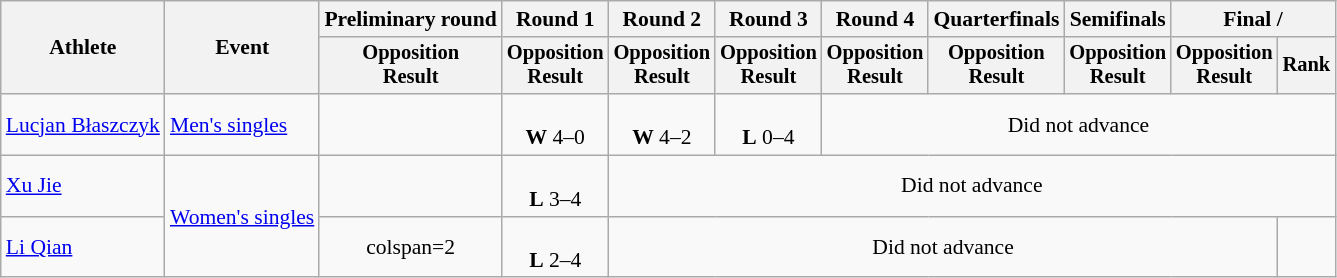<table class="wikitable" style="font-size:90%">
<tr>
<th rowspan="2">Athlete</th>
<th rowspan="2">Event</th>
<th>Preliminary round</th>
<th>Round 1</th>
<th>Round 2</th>
<th>Round 3</th>
<th>Round 4</th>
<th>Quarterfinals</th>
<th>Semifinals</th>
<th colspan=2>Final / </th>
</tr>
<tr style="font-size:95%">
<th>Opposition<br>Result</th>
<th>Opposition<br>Result</th>
<th>Opposition<br>Result</th>
<th>Opposition<br>Result</th>
<th>Opposition<br>Result</th>
<th>Opposition<br>Result</th>
<th>Opposition<br>Result</th>
<th>Opposition<br>Result</th>
<th>Rank</th>
</tr>
<tr align=center>
<td align=left><a href='#'>Lucjan Błaszczyk</a></td>
<td align=left><a href='#'>Men's singles</a></td>
<td></td>
<td><br><strong>W</strong> 4–0</td>
<td><br><strong>W</strong> 4–2</td>
<td><br><strong>L</strong> 0–4</td>
<td colspan=5>Did not advance</td>
</tr>
<tr align=center>
<td align=left><a href='#'>Xu Jie</a></td>
<td align=left rowspan=2><a href='#'>Women's singles</a></td>
<td></td>
<td><br><strong>L</strong> 3–4</td>
<td colspan=7>Did not advance</td>
</tr>
<tr align=center>
<td align=left><a href='#'>Li Qian</a></td>
<td>colspan=2 </td>
<td><br><strong>L</strong> 2–4</td>
<td colspan=6>Did not advance</td>
</tr>
</table>
